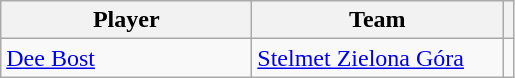<table class="wikitable">
<tr>
<th width=160>Player</th>
<th width=160>Team</th>
<th></th>
</tr>
<tr>
<td> <a href='#'>Dee Bost</a></td>
<td><a href='#'>Stelmet Zielona Góra</a></td>
<td></td>
</tr>
</table>
